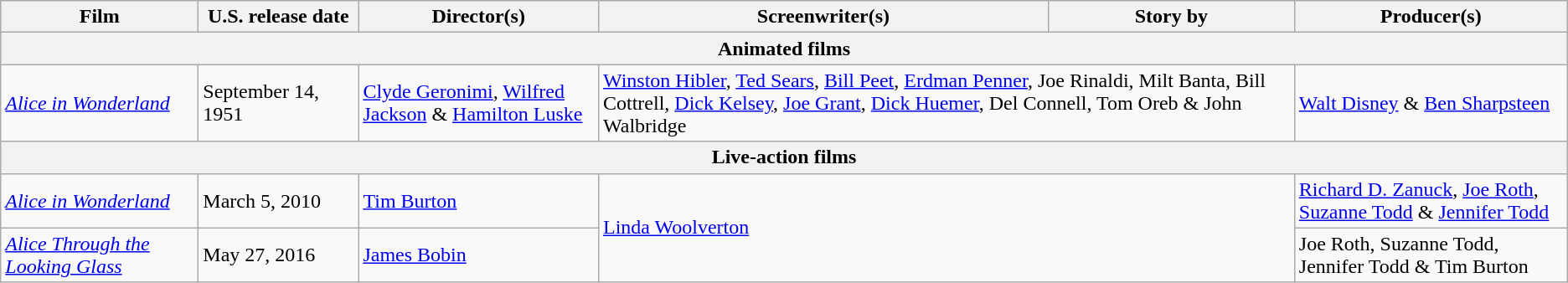<table class="wikitable">
<tr>
<th width=150>Film</th>
<th width=120>U.S. release date</th>
<th>Director(s)</th>
<th>Screenwriter(s)</th>
<th>Story by</th>
<th>Producer(s)</th>
</tr>
<tr>
<th colspan="6"><strong>Animated films</strong></th>
</tr>
<tr>
<td><em><a href='#'>Alice in Wonderland</a></em></td>
<td>September 14, 1951</td>
<td><a href='#'>Clyde Geronimi</a>, <a href='#'>Wilfred Jackson</a> & <a href='#'>Hamilton Luske</a></td>
<td colspan="2"><a href='#'>Winston Hibler</a>, <a href='#'>Ted Sears</a>, <a href='#'>Bill Peet</a>, <a href='#'>Erdman Penner</a>, Joe Rinaldi, Milt Banta, Bill Cottrell, <a href='#'>Dick Kelsey</a>, <a href='#'>Joe Grant</a>, <a href='#'>Dick Huemer</a>, Del Connell, Tom Oreb & John Walbridge</td>
<td><a href='#'>Walt Disney</a> & <a href='#'>Ben Sharpsteen</a></td>
</tr>
<tr>
<th colspan="6"><strong>Live-action films</strong></th>
</tr>
<tr>
<td><em><a href='#'>Alice in Wonderland</a></em></td>
<td>March 5, 2010</td>
<td><a href='#'>Tim Burton</a></td>
<td colspan="2" rowspan="2"><a href='#'>Linda Woolverton</a></td>
<td><a href='#'>Richard D. Zanuck</a>, <a href='#'>Joe Roth</a>, <a href='#'>Suzanne Todd</a> & <a href='#'>Jennifer Todd</a></td>
</tr>
<tr>
<td><em><a href='#'>Alice Through the Looking Glass</a></em></td>
<td>May 27, 2016</td>
<td><a href='#'>James Bobin</a></td>
<td>Joe Roth, Suzanne Todd, Jennifer Todd & Tim Burton</td>
</tr>
</table>
